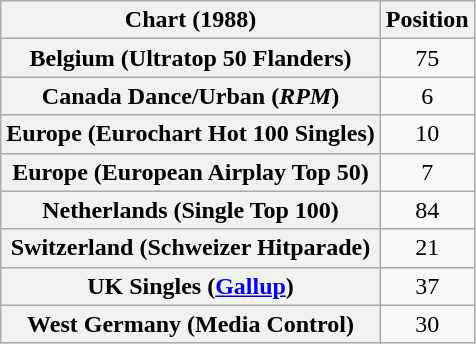<table class="wikitable sortable plainrowheaders" style="text-align:center">
<tr>
<th scope="col">Chart (1988)</th>
<th scope="col">Position</th>
</tr>
<tr>
<th scope="row">Belgium (Ultratop 50 Flanders)</th>
<td>75</td>
</tr>
<tr>
<th scope="row">Canada Dance/Urban (<em>RPM</em>)</th>
<td>6</td>
</tr>
<tr>
<th scope="row">Europe (Eurochart Hot 100 Singles)</th>
<td>10</td>
</tr>
<tr>
<th scope="row">Europe (European Airplay Top 50)</th>
<td>7</td>
</tr>
<tr>
<th scope="row">Netherlands (Single Top 100)</th>
<td>84</td>
</tr>
<tr>
<th scope="row">Switzerland (Schweizer Hitparade)</th>
<td>21</td>
</tr>
<tr>
<th scope="row">UK Singles (<a href='#'>Gallup</a>)</th>
<td>37</td>
</tr>
<tr>
<th scope="row">West Germany (Media Control)</th>
<td>30</td>
</tr>
</table>
